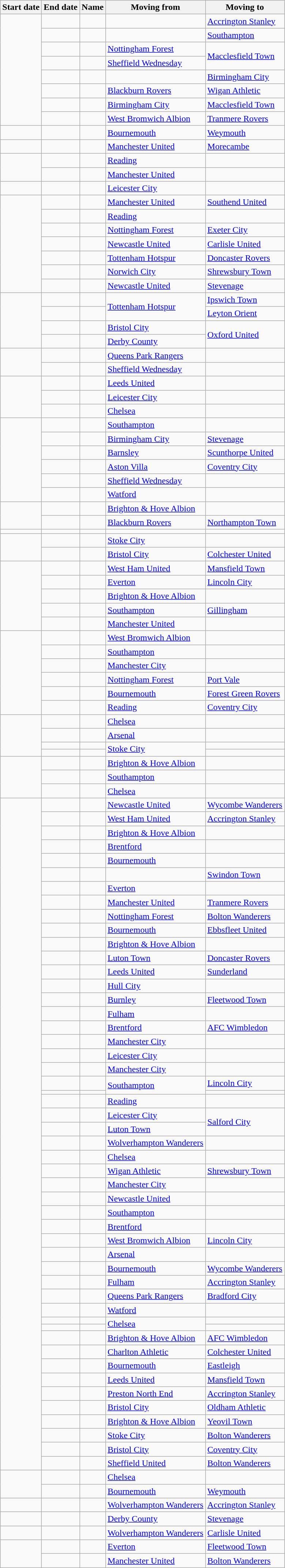<table class="wikitable sortable">
<tr>
<th>Start date</th>
<th>End date</th>
<th>Name</th>
<th>Moving from</th>
<th>Moving to</th>
</tr>
<tr>
<td rowspan="8"><strong></strong></td>
<td></td>
<td></td>
<td></td>
<td><a href='#'>Accrington Stanley</a></td>
</tr>
<tr>
<td></td>
<td></td>
<td></td>
<td><a href='#'>Southampton</a></td>
</tr>
<tr>
<td></td>
<td></td>
<td><a href='#'>Nottingham Forest</a></td>
<td rowspan="2"><a href='#'>Macclesfield Town</a></td>
</tr>
<tr>
<td></td>
<td></td>
<td><a href='#'>Sheffield Wednesday</a></td>
</tr>
<tr>
<td></td>
<td></td>
<td></td>
<td><a href='#'>Birmingham City</a></td>
</tr>
<tr>
<td></td>
<td></td>
<td><a href='#'>Blackburn Rovers</a></td>
<td><a href='#'>Wigan Athletic</a></td>
</tr>
<tr>
<td></td>
<td></td>
<td><a href='#'>Birmingham City</a></td>
<td><a href='#'>Macclesfield Town</a></td>
</tr>
<tr>
<td></td>
<td></td>
<td><a href='#'>West Bromwich Albion</a></td>
<td><a href='#'>Tranmere Rovers</a></td>
</tr>
<tr>
<td><strong></strong></td>
<td></td>
<td></td>
<td><a href='#'>Bournemouth</a></td>
<td><a href='#'>Weymouth</a></td>
</tr>
<tr>
<td><strong></strong></td>
<td></td>
<td></td>
<td><a href='#'>Manchester United</a></td>
<td><a href='#'>Morecambe</a></td>
</tr>
<tr>
<td rowspan="2"><strong></strong></td>
<td></td>
<td></td>
<td><a href='#'>Reading</a></td>
<td></td>
</tr>
<tr>
<td></td>
<td></td>
<td><a href='#'>Manchester United</a></td>
<td></td>
</tr>
<tr>
<td><strong></strong></td>
<td></td>
<td></td>
<td><a href='#'>Leicester City</a></td>
<td></td>
</tr>
<tr>
<td rowspan="7"><strong></strong></td>
<td></td>
<td></td>
<td><a href='#'>Manchester United</a></td>
<td><a href='#'>Southend United</a></td>
</tr>
<tr>
<td></td>
<td></td>
<td><a href='#'>Reading</a></td>
<td></td>
</tr>
<tr>
<td></td>
<td></td>
<td><a href='#'>Nottingham Forest</a></td>
<td><a href='#'>Exeter City</a></td>
</tr>
<tr>
<td></td>
<td></td>
<td><a href='#'>Newcastle United</a></td>
<td><a href='#'>Carlisle United</a></td>
</tr>
<tr>
<td></td>
<td></td>
<td><a href='#'>Tottenham Hotspur</a></td>
<td><a href='#'>Doncaster Rovers</a></td>
</tr>
<tr>
<td></td>
<td></td>
<td><a href='#'>Norwich City</a></td>
<td><a href='#'>Shrewsbury Town</a></td>
</tr>
<tr>
<td></td>
<td></td>
<td><a href='#'>Newcastle United</a></td>
<td><a href='#'>Stevenage</a></td>
</tr>
<tr>
<td rowspan="4"><strong></strong></td>
<td></td>
<td></td>
<td rowspan="2"><a href='#'>Tottenham Hotspur</a></td>
<td><a href='#'>Ipswich Town</a></td>
</tr>
<tr>
<td></td>
<td></td>
<td><a href='#'>Leyton Orient</a></td>
</tr>
<tr>
<td></td>
<td></td>
<td><a href='#'>Bristol City</a></td>
<td rowspan="2"><a href='#'>Oxford United</a></td>
</tr>
<tr>
<td></td>
<td></td>
<td><a href='#'>Derby County</a></td>
</tr>
<tr>
<td rowspan="2"><strong></strong></td>
<td></td>
<td></td>
<td><a href='#'>Queens Park Rangers</a></td>
<td></td>
</tr>
<tr>
<td></td>
<td></td>
<td><a href='#'>Sheffield Wednesday</a></td>
<td></td>
</tr>
<tr>
<td rowspan="3"><strong></strong></td>
<td></td>
<td></td>
<td><a href='#'>Leeds United</a></td>
<td></td>
</tr>
<tr>
<td></td>
<td></td>
<td><a href='#'>Leicester City</a></td>
<td></td>
</tr>
<tr>
<td></td>
<td></td>
<td><a href='#'>Chelsea</a></td>
<td></td>
</tr>
<tr>
<td rowspan="6"><strong></strong></td>
<td></td>
<td></td>
<td><a href='#'>Southampton</a></td>
<td></td>
</tr>
<tr>
<td></td>
<td></td>
<td><a href='#'>Birmingham City</a></td>
<td><a href='#'>Stevenage</a></td>
</tr>
<tr>
<td></td>
<td></td>
<td><a href='#'>Barnsley</a></td>
<td><a href='#'>Scunthorpe United</a></td>
</tr>
<tr>
<td></td>
<td></td>
<td><a href='#'>Aston Villa</a></td>
<td><a href='#'>Coventry City</a></td>
</tr>
<tr>
<td></td>
<td></td>
<td><a href='#'>Sheffield Wednesday</a></td>
<td></td>
</tr>
<tr>
<td></td>
<td></td>
<td><a href='#'>Watford</a></td>
<td></td>
</tr>
<tr>
<td rowspan="2"><strong></strong></td>
<td></td>
<td></td>
<td><a href='#'>Brighton & Hove Albion</a></td>
<td></td>
</tr>
<tr>
<td></td>
<td></td>
<td><a href='#'>Blackburn Rovers</a></td>
<td><a href='#'>Northampton Town</a></td>
</tr>
<tr>
<td><strong></strong></td>
<td></td>
<td></td>
<td></td>
<td></td>
</tr>
<tr>
<td rowspan="2"><strong></strong></td>
<td></td>
<td></td>
<td><a href='#'>Stoke City</a></td>
<td></td>
</tr>
<tr>
<td></td>
<td></td>
<td><a href='#'>Bristol City</a></td>
<td><a href='#'>Colchester United</a></td>
</tr>
<tr>
<td rowspan="5"><strong></strong></td>
<td></td>
<td></td>
<td><a href='#'>West Ham United</a></td>
<td><a href='#'>Mansfield Town</a></td>
</tr>
<tr>
<td></td>
<td></td>
<td><a href='#'>Everton</a></td>
<td><a href='#'>Lincoln City</a></td>
</tr>
<tr>
<td></td>
<td></td>
<td><a href='#'>Brighton & Hove Albion</a></td>
<td></td>
</tr>
<tr>
<td></td>
<td></td>
<td><a href='#'>Southampton</a></td>
<td><a href='#'>Gillingham</a></td>
</tr>
<tr>
<td></td>
<td></td>
<td><a href='#'>Manchester United</a></td>
<td></td>
</tr>
<tr>
<td rowspan="6"><strong></strong></td>
<td></td>
<td></td>
<td><a href='#'>West Bromwich Albion</a></td>
<td></td>
</tr>
<tr>
<td></td>
<td></td>
<td><a href='#'>Southampton</a></td>
<td></td>
</tr>
<tr>
<td></td>
<td></td>
<td><a href='#'>Manchester City</a></td>
<td></td>
</tr>
<tr>
<td></td>
<td></td>
<td><a href='#'>Nottingham Forest</a></td>
<td><a href='#'>Port Vale</a></td>
</tr>
<tr>
<td></td>
<td></td>
<td><a href='#'>Bournemouth</a></td>
<td><a href='#'>Forest Green Rovers</a></td>
</tr>
<tr>
<td></td>
<td></td>
<td><a href='#'>Reading</a></td>
<td><a href='#'>Coventry City</a></td>
</tr>
<tr>
<td rowspan="4"><strong></strong></td>
<td></td>
<td></td>
<td><a href='#'>Chelsea</a></td>
<td></td>
</tr>
<tr>
<td></td>
<td></td>
<td><a href='#'>Arsenal</a></td>
<td></td>
</tr>
<tr>
<td></td>
<td></td>
<td rowspan="2"><a href='#'>Stoke City</a></td>
<td></td>
</tr>
<tr>
<td></td>
<td></td>
<td></td>
</tr>
<tr>
<td rowspan="3"><strong></strong></td>
<td></td>
<td></td>
<td><a href='#'>Brighton & Hove Albion</a></td>
<td></td>
</tr>
<tr>
<td></td>
<td></td>
<td><a href='#'>Southampton</a></td>
<td></td>
</tr>
<tr>
<td></td>
<td></td>
<td><a href='#'>Chelsea</a></td>
<td></td>
</tr>
<tr>
<td rowspan="50"><strong></strong></td>
<td></td>
<td></td>
<td><a href='#'>Newcastle United</a></td>
<td><a href='#'>Wycombe Wanderers</a></td>
</tr>
<tr>
<td></td>
<td></td>
<td><a href='#'>West Ham United</a></td>
<td><a href='#'>Accrington Stanley</a></td>
</tr>
<tr>
<td></td>
<td></td>
<td><a href='#'>Brighton & Hove Albion</a></td>
<td></td>
</tr>
<tr>
<td></td>
<td></td>
<td><a href='#'>Brentford</a></td>
<td></td>
</tr>
<tr>
<td></td>
<td></td>
<td><a href='#'>Bournemouth</a></td>
<td></td>
</tr>
<tr>
<td></td>
<td></td>
<td></td>
<td><a href='#'>Swindon Town</a></td>
</tr>
<tr>
<td></td>
<td></td>
<td><a href='#'>Everton</a></td>
<td></td>
</tr>
<tr>
<td></td>
<td></td>
<td><a href='#'>Manchester United</a></td>
<td><a href='#'>Tranmere Rovers</a></td>
</tr>
<tr>
<td></td>
<td></td>
<td><a href='#'>Nottingham Forest</a></td>
<td><a href='#'>Bolton Wanderers</a></td>
</tr>
<tr>
<td></td>
<td></td>
<td><a href='#'>Bournemouth</a></td>
<td><a href='#'>Ebbsfleet United</a></td>
</tr>
<tr>
<td></td>
<td></td>
<td><a href='#'>Brighton & Hove Albion</a></td>
<td></td>
</tr>
<tr>
<td></td>
<td></td>
<td><a href='#'>Luton Town</a></td>
<td><a href='#'>Doncaster Rovers</a></td>
</tr>
<tr>
<td></td>
<td></td>
<td><a href='#'>Leeds United</a></td>
<td><a href='#'>Sunderland</a></td>
</tr>
<tr>
<td></td>
<td></td>
<td><a href='#'>Hull City</a></td>
<td></td>
</tr>
<tr>
<td></td>
<td></td>
<td><a href='#'>Burnley</a></td>
<td><a href='#'>Fleetwood Town</a></td>
</tr>
<tr>
<td></td>
<td></td>
<td><a href='#'>Fulham</a></td>
<td></td>
</tr>
<tr>
<td></td>
<td></td>
<td><a href='#'>Brentford</a></td>
<td><a href='#'>AFC Wimbledon</a></td>
</tr>
<tr>
<td></td>
<td></td>
<td><a href='#'>Manchester City</a></td>
<td></td>
</tr>
<tr>
<td></td>
<td></td>
<td><a href='#'>Leicester City</a></td>
<td></td>
</tr>
<tr>
<td></td>
<td></td>
<td><a href='#'>Manchester City</a></td>
<td></td>
</tr>
<tr>
<td></td>
<td></td>
<td rowspan="2"><a href='#'>Southampton</a></td>
<td><a href='#'>Lincoln City</a></td>
</tr>
<tr>
<td></td>
<td></td>
<td></td>
</tr>
<tr>
<td></td>
<td></td>
<td><a href='#'>Reading</a></td>
<td></td>
</tr>
<tr>
<td></td>
<td></td>
<td><a href='#'>Leicester City</a></td>
<td rowspan="2"><a href='#'>Salford City</a></td>
</tr>
<tr>
<td></td>
<td></td>
<td><a href='#'>Luton Town</a></td>
</tr>
<tr>
<td></td>
<td></td>
<td><a href='#'>Wolverhampton Wanderers</a></td>
<td></td>
</tr>
<tr>
<td></td>
<td></td>
<td><a href='#'>Chelsea</a></td>
<td></td>
</tr>
<tr>
<td></td>
<td></td>
<td><a href='#'>Wigan Athletic</a></td>
<td><a href='#'>Shrewsbury Town</a></td>
</tr>
<tr>
<td></td>
<td></td>
<td><a href='#'>Manchester City</a></td>
<td></td>
</tr>
<tr>
<td></td>
<td></td>
<td><a href='#'>Newcastle United</a></td>
<td></td>
</tr>
<tr>
<td></td>
<td></td>
<td><a href='#'>Southampton</a></td>
<td></td>
</tr>
<tr>
<td></td>
<td></td>
<td><a href='#'>Brentford</a></td>
<td></td>
</tr>
<tr>
<td></td>
<td></td>
<td><a href='#'>West Bromwich Albion</a></td>
<td><a href='#'>Lincoln City</a></td>
</tr>
<tr>
<td></td>
<td></td>
<td><a href='#'>Arsenal</a></td>
<td></td>
</tr>
<tr>
<td></td>
<td></td>
<td><a href='#'>Bournemouth</a></td>
<td><a href='#'>Wycombe Wanderers</a></td>
</tr>
<tr>
<td></td>
<td></td>
<td><a href='#'>Fulham</a></td>
<td><a href='#'>Accrington Stanley</a></td>
</tr>
<tr>
<td></td>
<td></td>
<td><a href='#'>Queens Park Rangers</a></td>
<td><a href='#'>Bradford City</a></td>
</tr>
<tr>
<td></td>
<td></td>
<td><a href='#'>Watford</a></td>
<td></td>
</tr>
<tr>
<td></td>
<td></td>
<td rowspan="2"><a href='#'>Chelsea</a></td>
<td></td>
</tr>
<tr>
<td></td>
<td></td>
<td></td>
</tr>
<tr>
<td></td>
<td></td>
<td><a href='#'>Brighton & Hove Albion</a></td>
<td><a href='#'>AFC Wimbledon</a></td>
</tr>
<tr>
<td></td>
<td></td>
<td><a href='#'>Charlton Athletic</a></td>
<td><a href='#'>Colchester United</a></td>
</tr>
<tr>
<td></td>
<td></td>
<td><a href='#'>Bournemouth</a></td>
<td><a href='#'>Eastleigh</a></td>
</tr>
<tr>
<td></td>
<td></td>
<td><a href='#'>Leeds United</a></td>
<td><a href='#'>Mansfield Town</a></td>
</tr>
<tr>
<td></td>
<td></td>
<td><a href='#'>Preston North End</a></td>
<td><a href='#'>Accrington Stanley</a></td>
</tr>
<tr>
<td></td>
<td></td>
<td><a href='#'>Bristol City</a></td>
<td><a href='#'>Oldham Athletic</a></td>
</tr>
<tr>
<td></td>
<td></td>
<td><a href='#'>Brighton & Hove Albion</a></td>
<td><a href='#'>Yeovil Town</a></td>
</tr>
<tr>
<td></td>
<td></td>
<td><a href='#'>Stoke City</a></td>
<td><a href='#'>Bolton Wanderers</a></td>
</tr>
<tr>
<td></td>
<td></td>
<td><a href='#'>Bristol City</a></td>
<td><a href='#'>Coventry City</a></td>
</tr>
<tr>
<td></td>
<td></td>
<td><a href='#'>Sheffield United</a></td>
<td><a href='#'>Bolton Wanderers</a></td>
</tr>
<tr>
<td rowspan="2"><strong></strong></td>
<td></td>
<td></td>
<td><a href='#'>Chelsea</a></td>
<td></td>
</tr>
<tr>
<td></td>
<td></td>
<td><a href='#'>Bournemouth</a></td>
<td><a href='#'>Weymouth</a></td>
</tr>
<tr>
<td><strong></strong></td>
<td></td>
<td></td>
<td><a href='#'>Wolverhampton Wanderers</a></td>
<td><a href='#'>Accrington Stanley</a></td>
</tr>
<tr>
<td><strong></strong></td>
<td></td>
<td></td>
<td><a href='#'>Derby County</a></td>
<td><a href='#'>Stevenage</a></td>
</tr>
<tr>
<td><strong></strong></td>
<td></td>
<td></td>
<td><a href='#'>Wolverhampton Wanderers</a></td>
<td><a href='#'>Carlisle United</a></td>
</tr>
<tr>
<td rowspan="2"><strong></strong></td>
<td></td>
<td></td>
<td><a href='#'>Everton</a></td>
<td><a href='#'>Fleetwood Town</a></td>
</tr>
<tr>
<td></td>
<td></td>
<td><a href='#'>Manchester United</a></td>
<td><a href='#'>Bolton Wanderers</a></td>
</tr>
</table>
